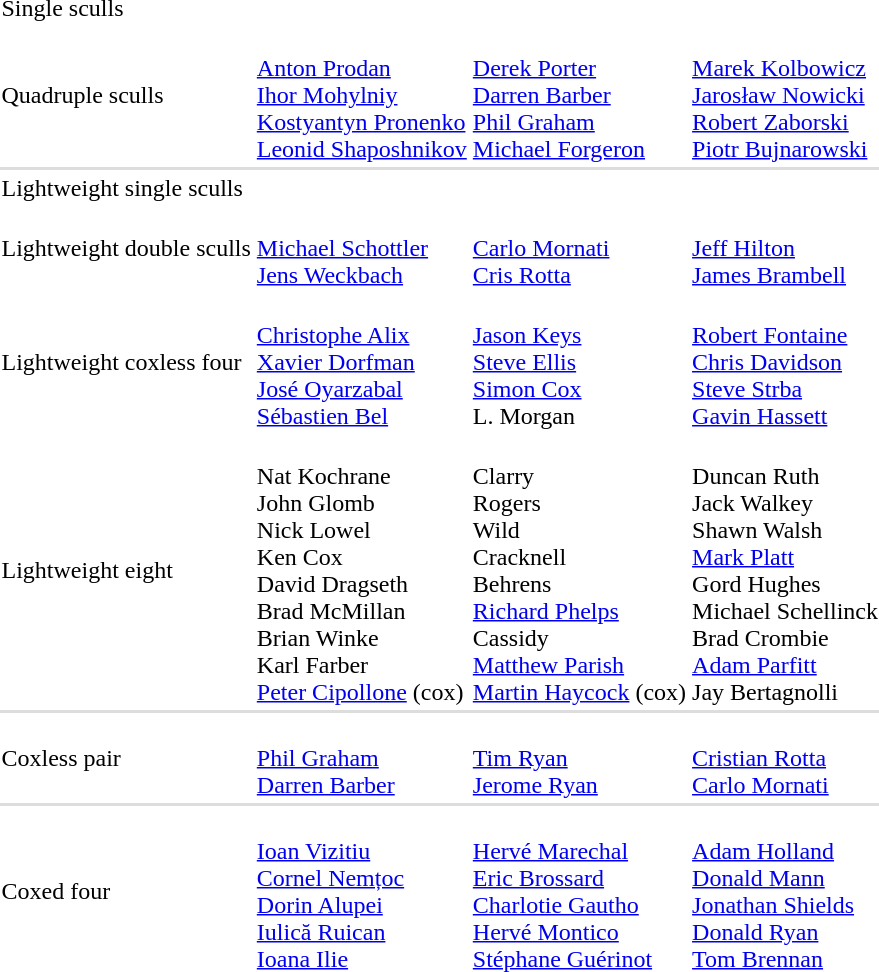<table>
<tr>
<td>Single sculls</td>
<td></td>
<td></td>
<td></td>
</tr>
<tr>
<td>Quadruple sculls</td>
<td><br><a href='#'>Anton Prodan</a><br><a href='#'>Ihor Mohylniy</a><br><a href='#'>Kostyantyn Pronenko</a><br><a href='#'>Leonid Shaposhnikov</a></td>
<td><br><a href='#'>Derek Porter</a><br><a href='#'>Darren Barber</a><br><a href='#'>Phil Graham</a><br><a href='#'>Michael Forgeron</a></td>
<td><br><a href='#'>Marek Kolbowicz</a><br><a href='#'>Jarosław Nowicki</a><br><a href='#'>Robert Zaborski</a><br><a href='#'>Piotr Bujnarowski</a></td>
</tr>
<tr bgcolor=#DDDDDD>
<td colspan=7></td>
</tr>
<tr>
<td>Lightweight single sculls</td>
<td></td>
<td></td>
<td></td>
</tr>
<tr>
<td>Lightweight double sculls</td>
<td><br><a href='#'>Michael Schottler</a><br><a href='#'>Jens Weckbach</a></td>
<td><br><a href='#'>Carlo Mornati</a><br><a href='#'>Cris Rotta</a></td>
<td><br><a href='#'>Jeff Hilton</a><br><a href='#'>James Brambell</a></td>
</tr>
<tr>
<td>Lightweight coxless four</td>
<td><br><a href='#'>Christophe Alix</a><br><a href='#'>Xavier Dorfman</a><br><a href='#'>José Oyarzabal</a><br><a href='#'>Sébastien Bel</a></td>
<td><br><a href='#'>Jason Keys</a><br><a href='#'>Steve Ellis</a><br><a href='#'>Simon Cox</a><br>L. Morgan</td>
<td><br><a href='#'>Robert Fontaine</a><br><a href='#'>Chris Davidson</a><br><a href='#'>Steve Strba</a><br><a href='#'>Gavin Hassett</a></td>
</tr>
<tr>
<td>Lightweight eight</td>
<td><br>Nat Kochrane<br>John Glomb<br>Nick Lowel<br>Ken Cox<br>David Dragseth<br>Brad McMillan<br>Brian Winke<br>Karl Farber<br><a href='#'>Peter Cipollone</a> (cox)</td>
<td><br>Clarry<br>Rogers<br>Wild<br>Cracknell<br>Behrens<br><a href='#'>Richard Phelps</a><br>Cassidy<br><a href='#'>Matthew Parish</a><br><a href='#'>Martin Haycock</a> (cox)</td>
<td><br>Duncan Ruth<br>Jack Walkey<br>Shawn Walsh<br><a href='#'>Mark Platt</a><br>Gord Hughes<br>Michael Schellinck<br>Brad Crombie<br><a href='#'>Adam Parfitt</a><br>Jay Bertagnolli</td>
</tr>
<tr bgcolor=#DDDDDD>
<td colspan=7></td>
</tr>
<tr>
<td>Coxless pair</td>
<td><br><a href='#'>Phil Graham</a><br><a href='#'>Darren Barber</a></td>
<td><br><a href='#'>Tim Ryan</a><br><a href='#'>Jerome Ryan</a></td>
<td><br><a href='#'>Cristian Rotta</a><br><a href='#'>Carlo Mornati</a></td>
</tr>
<tr bgcolor=#DDDDDD>
<td colspan=7></td>
</tr>
<tr>
<td>Coxed four</td>
<td><br><a href='#'>Ioan Vizitiu</a><br><a href='#'>Cornel Nemțoc</a><br><a href='#'>Dorin Alupei</a><br><a href='#'>Iulică Ruican</a><br><a href='#'>Ioana Ilie</a></td>
<td><br><a href='#'>Hervé Marechal</a><br><a href='#'>Eric Brossard</a><br><a href='#'>Charlotie Gautho</a><br><a href='#'>Hervé Montico</a><br><a href='#'>Stéphane Guérinot</a></td>
<td><br><a href='#'>Adam Holland</a><br><a href='#'>Donald Mann</a><br><a href='#'>Jonathan Shields</a><br><a href='#'>Donald Ryan</a><br><a href='#'>Tom Brennan</a></td>
</tr>
</table>
